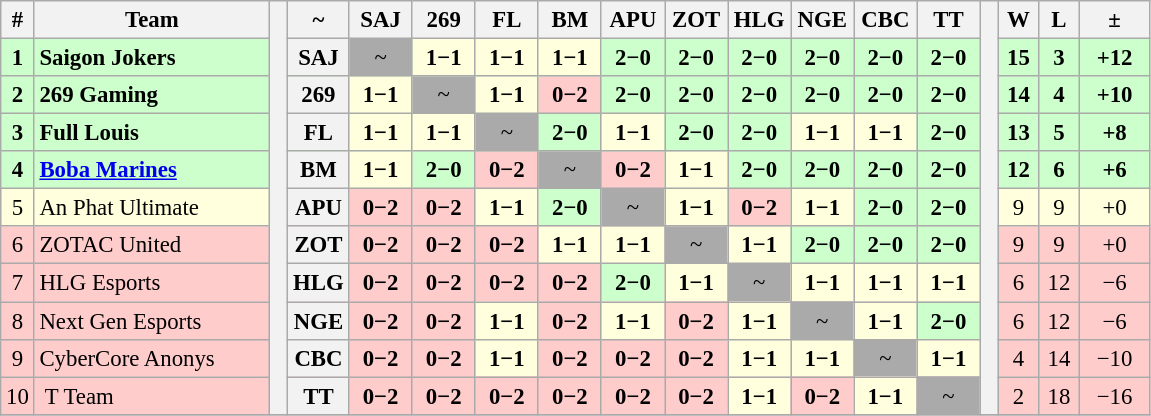<table class="wikitable" style="font-size: 95%; text-align: center">
<tr>
<th style="width:15px;">#</th>
<th style="width:150px;">Team</th>
<th rowspan="11" style="width:5px;;"></th>
<th>~</th>
<th style="width:35px;" title="">SAJ</th>
<th style="width:35px;" title="">269</th>
<th style="width:35px;" title="">FL</th>
<th style="width:35px;" title="">BM</th>
<th style="width:35px;" title="">APU</th>
<th style="width:35px;" title="">ZOT</th>
<th style="width:35px;" title="">HLG</th>
<th style="width:35px;" title="">NGE</th>
<th style="width:35px;" title="">CBC</th>
<th style="width:35px;" title="">TT</th>
<th rowspan="11" style="width:5px;;"></th>
<th style="width:20px;" title="Wins">W</th>
<th style="width:20px;" title="Losses">L</th>
<th style="width:40px;">±</th>
</tr>
<tr style="background:#cfc;">
<td><strong>1</strong></td>
<td style="text-align: left"><strong>Saigon Jokers</strong></td>
<th>SAJ</th>
<td style="background:#aaa;">~</td>
<td style="background:#ffd;"><strong>1−1</strong></td>
<td style="background:#ffd;"><strong>1−1</strong></td>
<td style="background:#ffd;"><strong>1−1</strong></td>
<td style="background:#cfc;"><strong>2−0</strong></td>
<td style="background:#cfc;"><strong>2−0</strong></td>
<td style="background:#cfc;"><strong>2−0</strong></td>
<td style="background:#cfc;"><strong>2−0</strong></td>
<td style="background:#cfc;"><strong>2−0</strong></td>
<td style="background:#cfc;"><strong>2−0</strong></td>
<td><strong>15</strong></td>
<td><strong>3</strong></td>
<td><strong>+12</strong></td>
</tr>
<tr style="background:#cfc;">
<td><strong>2</strong></td>
<td style="text-align: left"><strong>269 Gaming</strong></td>
<th>269</th>
<td style="background:#ffd;"><strong>1−1</strong></td>
<td style="background:#aaa;">~</td>
<td style="background:#ffd;"><strong>1−1</strong></td>
<td style="background:#fcc;"><strong>0−2</strong></td>
<td style="background:#cfc;"><strong>2−0</strong></td>
<td style="background:#cfc;"><strong>2−0</strong></td>
<td style="background:#cfc;"><strong>2−0</strong></td>
<td style="background:#cfc;"><strong>2−0</strong></td>
<td style="background:#cfc;"><strong>2−0</strong></td>
<td style="background:#cfc;"><strong>2−0</strong></td>
<td><strong>14</strong></td>
<td><strong>4</strong></td>
<td><strong>+10</strong></td>
</tr>
<tr style="background:#cfc;">
<td><strong>3</strong></td>
<td style="text-align: left"><strong>Full Louis</strong></td>
<th>FL</th>
<td style="background:#ffd;"><strong>1−1</strong></td>
<td style="background:#ffd;"><strong>1−1</strong></td>
<td style="background:#aaa;">~</td>
<td style="background:#cfc;"><strong>2−0</strong></td>
<td style="background:#ffd;"><strong>1−1</strong></td>
<td style="background:#cfc;"><strong>2−0</strong></td>
<td style="background:#cfc;"><strong>2−0</strong></td>
<td style="background:#ffd;"><strong>1−1</strong></td>
<td style="background:#ffd;"><strong>1−1</strong></td>
<td style="background:#cfc;"><strong>2−0</strong></td>
<td><strong>13</strong></td>
<td><strong>5</strong></td>
<td><strong>+8</strong></td>
</tr>
<tr style="background:#cfc;">
<td><strong>4</strong></td>
<td style="text-align: left"><strong><a href='#'>Boba Marines</a></strong></td>
<th>BM</th>
<td style="background:#ffd;"><strong>1−1</strong></td>
<td style="background:#cfc;"><strong>2−0</strong></td>
<td style="background:#fcc;"><strong>0−2</strong></td>
<td style="background:#aaa;">~</td>
<td style="background:#fcc;"><strong>0−2</strong></td>
<td style="background:#ffd;"><strong>1−1</strong></td>
<td style="background:#cfc;"><strong>2−0</strong></td>
<td style="background:#cfc;"><strong>2−0</strong></td>
<td style="background:#cfc;"><strong>2−0</strong></td>
<td style="background:#cfc;"><strong>2−0</strong></td>
<td><strong>12</strong></td>
<td><strong>6</strong></td>
<td><strong>+6</strong></td>
</tr>
<tr style="background:#ffd;">
<td>5</td>
<td style="text-align: left">An Phat Ultimate</td>
<th>APU</th>
<td style="background:#fcc;"><strong>0−2</strong></td>
<td style="background:#fcc;"><strong>0−2</strong></td>
<td style="background:#ffd;"><strong>1−1</strong></td>
<td style="background:#cfc;"><strong>2−0</strong></td>
<td style="background:#aaa;">~</td>
<td style="background:#ffd;"><strong>1−1</strong></td>
<td style="background:#fcc;"><strong>0−2</strong></td>
<td style="background:#ffd;"><strong>1−1</strong></td>
<td style="background:#cfc;"><strong>2−0</strong></td>
<td style="background:#cfc;"><strong>2−0</strong></td>
<td>9</td>
<td>9</td>
<td>+0</td>
</tr>
<tr style="background:#fcc;">
<td>6</td>
<td style="text-align: left">ZOTAC United</td>
<th>ZOT</th>
<td style="background:#fcc;"><strong>0−2</strong></td>
<td style="background:#fcc;"><strong>0−2</strong></td>
<td style="background:#fcc;"><strong>0−2</strong></td>
<td style="background:#ffd;"><strong>1−1</strong></td>
<td style="background:#ffd;"><strong>1−1</strong></td>
<td style="background:#aaa;">~</td>
<td style="background:#ffd;"><strong>1−1</strong></td>
<td style="background:#cfc;"><strong>2−0</strong></td>
<td style="background:#cfc;"><strong>2−0</strong></td>
<td style="background:#cfc;"><strong>2−0</strong></td>
<td>9</td>
<td>9</td>
<td>+0</td>
</tr>
<tr style="background:#fcc;">
<td>7</td>
<td style="text-align: left">HLG Esports</td>
<th>HLG</th>
<td style="background:#fcc;"><strong>0−2</strong></td>
<td style="background:#fcc;"><strong>0−2</strong></td>
<td style="background:#fcc;"><strong>0−2</strong></td>
<td style="background:#fcc;"><strong>0−2</strong></td>
<td style="background:#cfc;"><strong>2−0</strong></td>
<td style="background:#ffd;"><strong>1−1</strong></td>
<td style="background:#aaa;">~</td>
<td style="background:#ffd;"><strong>1−1</strong></td>
<td style="background:#ffd;"><strong>1−1</strong></td>
<td style="background:#ffd;"><strong>1−1</strong></td>
<td>6</td>
<td>12</td>
<td>−6</td>
</tr>
<tr style="background:#fcc;">
<td>8</td>
<td style="text-align: left">Next Gen Esports</td>
<th>NGE</th>
<td style="background:#fcc;"><strong>0−2</strong></td>
<td style="background:#fcc;"><strong>0−2</strong></td>
<td style="background:#ffd;"><strong>1−1</strong></td>
<td style="background:#fcc;"><strong>0−2</strong></td>
<td style="background:#ffd;"><strong>1−1</strong></td>
<td style="background:#fcc;"><strong>0−2</strong></td>
<td style="background:#ffd;"><strong>1−1</strong></td>
<td style="background:#aaa;">~</td>
<td style="background:#ffd;"><strong>1−1</strong></td>
<td style="background:#cfc;"><strong>2−0</strong></td>
<td>6</td>
<td>12</td>
<td>−6</td>
</tr>
<tr style="background:#fcc;">
<td>9</td>
<td style="text-align: left">⁠CyberCore Anonys</td>
<th>CBC</th>
<td style="background:#fcc;"><strong>0−2</strong></td>
<td style="background:#fcc;"><strong>0−2</strong></td>
<td style="background:#ffd;"><strong>1−1</strong></td>
<td style="background:#fcc;"><strong>0−2</strong></td>
<td style="background:#fcc;"><strong>0−2</strong></td>
<td style="background:#fcc;"><strong>0−2</strong></td>
<td style="background:#ffd;"><strong>1−1</strong></td>
<td style="background:#ffd;"><strong>1−1</strong></td>
<td style="background:#aaa;">~</td>
<td style="background:#ffd;"><strong>1−1</strong></td>
<td>4</td>
<td>14</td>
<td>−10</td>
</tr>
<tr style="background:#fcc;">
<td>10</td>
<td style="text-align: left">⁠ T Team</td>
<th>TT</th>
<td style="background:#fcc;"><strong>0−2</strong></td>
<td style="background:#fcc;"><strong>0−2</strong></td>
<td style="background:#fcc;"><strong>0−2</strong></td>
<td style="background:#fcc;"><strong>0−2</strong></td>
<td style="background:#fcc;"><strong>0−2</strong></td>
<td style="background:#fcc;"><strong>0−2</strong></td>
<td style="background:#ffd;"><strong>1−1</strong></td>
<td style="background:#fcc;"><strong>0−2</strong></td>
<td style="background:#ffd;"><strong>1−1</strong></td>
<td style="background:#aaa;">~</td>
<td>2</td>
<td>18</td>
<td>−16</td>
</tr>
<tr>
</tr>
</table>
